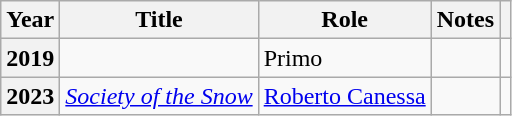<table class="wikitable plainrowheaders sortable">
<tr>
<th scope="col">Year</th>
<th scope="col">Title</th>
<th scope="col" class="unsortable">Role</th>
<th scope="col" class="unsortable">Notes</th>
<th scope="col" class="unsortable"></th>
</tr>
<tr>
<th scope="row">2019</th>
<td></td>
<td>Primo</td>
<td></td>
<td></td>
</tr>
<tr>
<th scope="row">2023</th>
<td><em><a href='#'>Society of the Snow</a></em></td>
<td><a href='#'>Roberto Canessa</a></td>
<td></td>
<td></td>
</tr>
</table>
